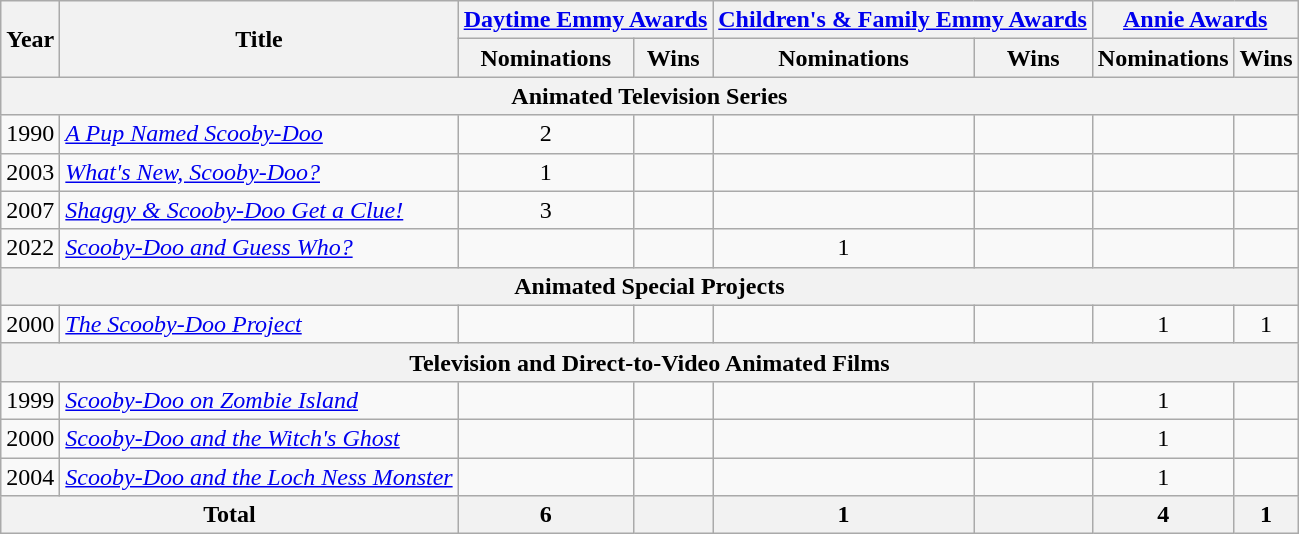<table class="wikitable plainrowheaders">
<tr>
<th rowspan="2"><strong>Year</strong></th>
<th rowspan="2"><strong>Title</strong></th>
<th colspan="2"><a href='#'>Daytime Emmy Awards</a></th>
<th colspan="2"><a href='#'>Children's & Family Emmy Awards</a></th>
<th colspan="2"><a href='#'>Annie Awards</a></th>
</tr>
<tr>
<th>Nominations</th>
<th>Wins</th>
<th>Nominations</th>
<th>Wins</th>
<th>Nominations</th>
<th>Wins</th>
</tr>
<tr>
<th colspan="8">Animated Television Series</th>
</tr>
<tr>
<td>1990</td>
<td><em><a href='#'>A Pup Named Scooby-Doo</a></em></td>
<td align=center>2</td>
<td></td>
<td></td>
<td></td>
<td></td>
<td></td>
</tr>
<tr>
<td>2003</td>
<td><em><a href='#'>What's New, Scooby-Doo?</a></em></td>
<td align=center>1</td>
<td></td>
<td></td>
<td></td>
<td></td>
<td></td>
</tr>
<tr>
<td>2007</td>
<td><em><a href='#'>Shaggy & Scooby-Doo Get a Clue!</a></em></td>
<td align=center>3</td>
<td></td>
<td></td>
<td></td>
<td></td>
<td></td>
</tr>
<tr>
<td>2022</td>
<td><em><a href='#'>Scooby-Doo and Guess Who?</a></em></td>
<td></td>
<td></td>
<td align=center>1</td>
<td></td>
<td></td>
<td></td>
</tr>
<tr>
<th colspan="8">Animated Special Projects</th>
</tr>
<tr>
<td>2000</td>
<td><em><a href='#'>The Scooby-Doo Project</a></em></td>
<td></td>
<td></td>
<td></td>
<td></td>
<td align=center>1</td>
<td align=center>1</td>
</tr>
<tr>
<th colspan="8">Television and Direct-to-Video Animated Films</th>
</tr>
<tr>
<td>1999</td>
<td><em><a href='#'>Scooby-Doo on Zombie Island</a></em></td>
<td></td>
<td></td>
<td></td>
<td></td>
<td align=center>1</td>
<td></td>
</tr>
<tr>
<td>2000</td>
<td><a href='#'><em>Scooby-Doo and the Witch's Ghost</em></a></td>
<td></td>
<td></td>
<td></td>
<td></td>
<td align=center>1</td>
<td></td>
</tr>
<tr>
<td>2004</td>
<td><a href='#'><em>Scooby-Doo and the Loch Ness Monster</em></a></td>
<td></td>
<td></td>
<td></td>
<td></td>
<td align=center>1</td>
<td></td>
</tr>
<tr>
<th colspan="2">Total</th>
<th>6</th>
<th></th>
<th>1</th>
<th></th>
<th>4</th>
<th>1</th>
</tr>
</table>
